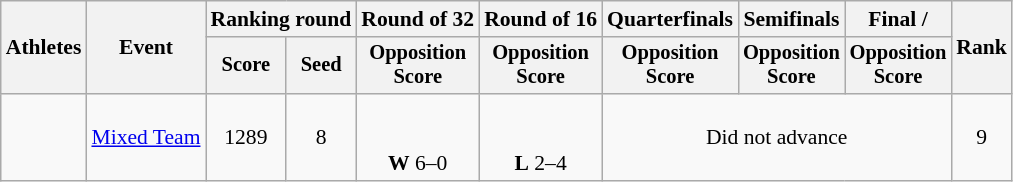<table class="wikitable" style="font-size:90%;">
<tr>
<th rowspan="2">Athletes</th>
<th rowspan="2">Event</th>
<th colspan="2">Ranking round</th>
<th>Round of 32</th>
<th>Round of 16</th>
<th>Quarterfinals</th>
<th>Semifinals</th>
<th>Final / </th>
<th rowspan=2>Rank</th>
</tr>
<tr style="font-size:95%">
<th>Score</th>
<th>Seed</th>
<th>Opposition<br>Score</th>
<th>Opposition<br>Score</th>
<th>Opposition<br>Score</th>
<th>Opposition<br>Score</th>
<th>Opposition<br>Score</th>
</tr>
<tr align=center>
<td align=left><br></td>
<td><a href='#'>Mixed Team</a></td>
<td>1289</td>
<td>8</td>
<td><br><br><strong>W</strong> 6–0</td>
<td><br><br><strong>L</strong> 2–4</td>
<td colspan=3>Did not advance</td>
<td>9</td>
</tr>
</table>
